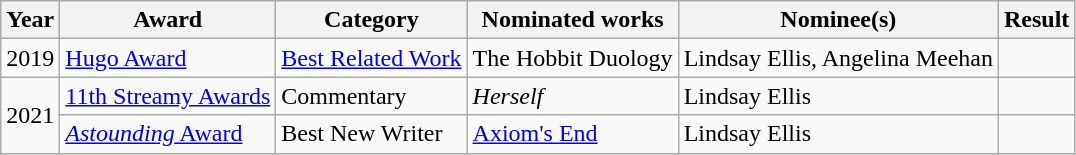<table class="wikitable sortable">
<tr>
<th>Year</th>
<th>Award</th>
<th>Category</th>
<th>Nominated works</th>
<th>Nominee(s)</th>
<th>Result</th>
</tr>
<tr>
<td>2019</td>
<td><a href='#'>Hugo Award</a></td>
<td><a href='#'>Best Related Work</a></td>
<td>The Hobbit Duology</td>
<td>Lindsay Ellis, Angelina Meehan</td>
<td></td>
</tr>
<tr>
<td rowspan="2">2021</td>
<td><a href='#'>11th Streamy Awards</a></td>
<td>Commentary</td>
<td><em>Herself</em></td>
<td>Lindsay Ellis</td>
<td></td>
</tr>
<tr>
<td><a href='#'><em>Astounding</em> Award</a></td>
<td>Best New Writer</td>
<td><a href='#'>Axiom's End</a></td>
<td>Lindsay Ellis</td>
<td></td>
</tr>
</table>
